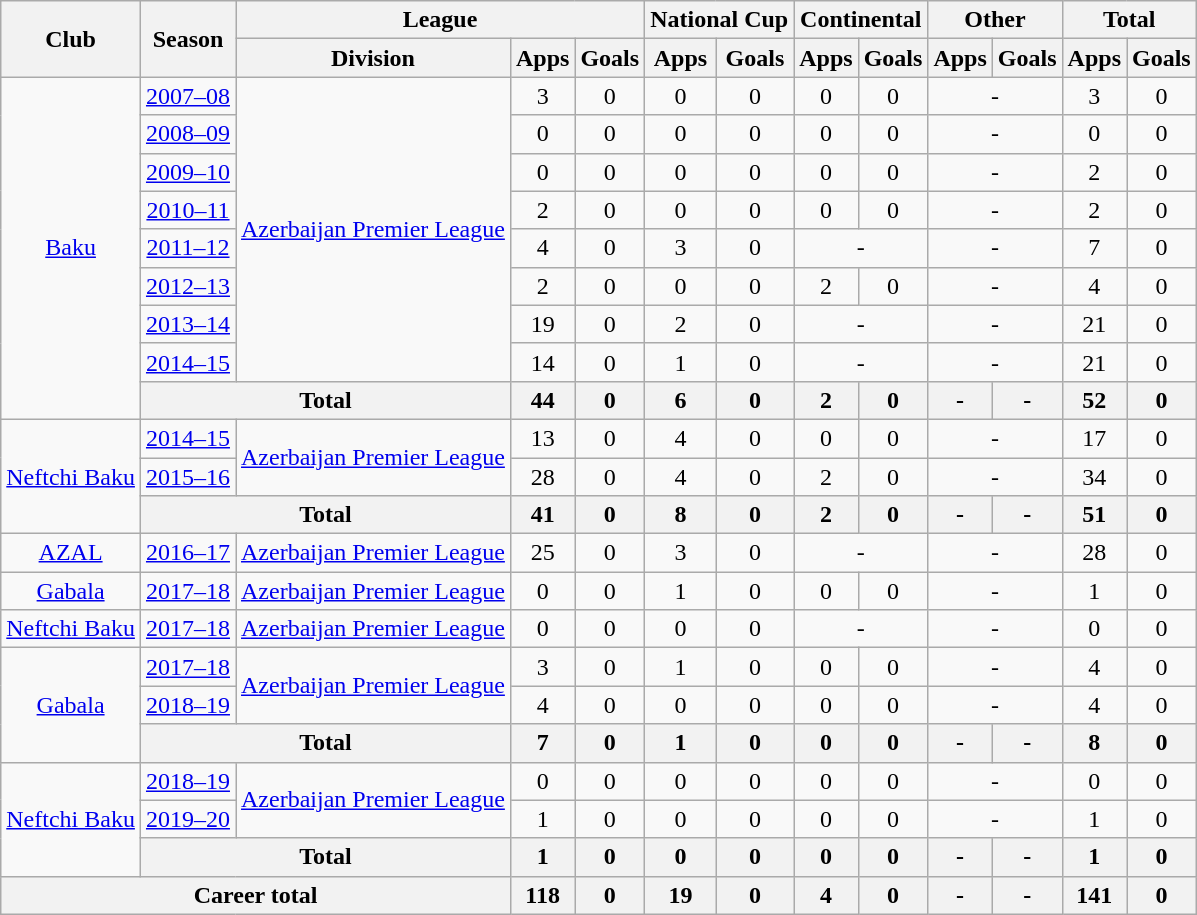<table class="wikitable" style="text-align: center;">
<tr>
<th rowspan="2">Club</th>
<th rowspan="2">Season</th>
<th colspan="3">League</th>
<th colspan="2">National Cup</th>
<th colspan="2">Continental</th>
<th colspan="2">Other</th>
<th colspan="2">Total</th>
</tr>
<tr>
<th>Division</th>
<th>Apps</th>
<th>Goals</th>
<th>Apps</th>
<th>Goals</th>
<th>Apps</th>
<th>Goals</th>
<th>Apps</th>
<th>Goals</th>
<th>Apps</th>
<th>Goals</th>
</tr>
<tr>
<td rowspan="9" valign="center"><a href='#'>Baku</a></td>
<td><a href='#'>2007–08</a></td>
<td rowspan="8" valign="center"><a href='#'>Azerbaijan Premier League</a></td>
<td>3</td>
<td>0</td>
<td>0</td>
<td>0</td>
<td>0</td>
<td>0</td>
<td colspan="2">-</td>
<td>3</td>
<td>0</td>
</tr>
<tr>
<td><a href='#'>2008–09</a></td>
<td>0</td>
<td>0</td>
<td>0</td>
<td>0</td>
<td>0</td>
<td>0</td>
<td colspan="2">-</td>
<td>0</td>
<td>0</td>
</tr>
<tr>
<td><a href='#'>2009–10</a></td>
<td>0</td>
<td>0</td>
<td>0</td>
<td>0</td>
<td>0</td>
<td>0</td>
<td colspan="2">-</td>
<td>2</td>
<td>0</td>
</tr>
<tr>
<td><a href='#'>2010–11</a></td>
<td>2</td>
<td>0</td>
<td>0</td>
<td>0</td>
<td>0</td>
<td>0</td>
<td colspan="2">-</td>
<td>2</td>
<td>0</td>
</tr>
<tr>
<td><a href='#'>2011–12</a></td>
<td>4</td>
<td>0</td>
<td>3</td>
<td>0</td>
<td colspan="2">-</td>
<td colspan="2">-</td>
<td>7</td>
<td>0</td>
</tr>
<tr>
<td><a href='#'>2012–13</a></td>
<td>2</td>
<td>0</td>
<td>0</td>
<td>0</td>
<td>2</td>
<td>0</td>
<td colspan="2">-</td>
<td>4</td>
<td>0</td>
</tr>
<tr>
<td><a href='#'>2013–14</a></td>
<td>19</td>
<td>0</td>
<td>2</td>
<td>0</td>
<td colspan="2">-</td>
<td colspan="2">-</td>
<td>21</td>
<td>0</td>
</tr>
<tr>
<td><a href='#'>2014–15</a></td>
<td>14</td>
<td>0</td>
<td>1</td>
<td>0</td>
<td colspan="2">-</td>
<td colspan="2">-</td>
<td>21</td>
<td>0</td>
</tr>
<tr>
<th colspan="2">Total</th>
<th>44</th>
<th>0</th>
<th>6</th>
<th>0</th>
<th>2</th>
<th>0</th>
<th>-</th>
<th>-</th>
<th>52</th>
<th>0</th>
</tr>
<tr>
<td rowspan="3" valign="center"><a href='#'>Neftchi Baku</a></td>
<td><a href='#'>2014–15</a></td>
<td rowspan="2" valign="center"><a href='#'>Azerbaijan Premier League</a></td>
<td>13</td>
<td>0</td>
<td>4</td>
<td>0</td>
<td>0</td>
<td>0</td>
<td colspan="2">-</td>
<td>17</td>
<td>0</td>
</tr>
<tr>
<td><a href='#'>2015–16</a></td>
<td>28</td>
<td>0</td>
<td>4</td>
<td>0</td>
<td>2</td>
<td>0</td>
<td colspan="2">-</td>
<td>34</td>
<td>0</td>
</tr>
<tr>
<th colspan="2">Total</th>
<th>41</th>
<th>0</th>
<th>8</th>
<th>0</th>
<th>2</th>
<th>0</th>
<th>-</th>
<th>-</th>
<th>51</th>
<th>0</th>
</tr>
<tr>
<td valign="center"><a href='#'>AZAL</a></td>
<td><a href='#'>2016–17</a></td>
<td><a href='#'>Azerbaijan Premier League</a></td>
<td>25</td>
<td>0</td>
<td>3</td>
<td>0</td>
<td colspan="2">-</td>
<td colspan="2">-</td>
<td>28</td>
<td>0</td>
</tr>
<tr>
<td valign="center"><a href='#'>Gabala</a></td>
<td><a href='#'>2017–18</a></td>
<td><a href='#'>Azerbaijan Premier League</a></td>
<td>0</td>
<td>0</td>
<td>1</td>
<td>0</td>
<td>0</td>
<td>0</td>
<td colspan="2">-</td>
<td>1</td>
<td>0</td>
</tr>
<tr>
<td valign="center"><a href='#'>Neftchi Baku</a></td>
<td><a href='#'>2017–18</a></td>
<td><a href='#'>Azerbaijan Premier League</a></td>
<td>0</td>
<td>0</td>
<td>0</td>
<td>0</td>
<td colspan="2">-</td>
<td colspan="2">-</td>
<td>0</td>
<td>0</td>
</tr>
<tr>
<td rowspan="3" valign="center"><a href='#'>Gabala</a></td>
<td><a href='#'>2017–18</a></td>
<td rowspan="2" valign="center"><a href='#'>Azerbaijan Premier League</a></td>
<td>3</td>
<td>0</td>
<td>1</td>
<td>0</td>
<td>0</td>
<td>0</td>
<td colspan="2">-</td>
<td>4</td>
<td>0</td>
</tr>
<tr>
<td><a href='#'>2018–19</a></td>
<td>4</td>
<td>0</td>
<td>0</td>
<td>0</td>
<td>0</td>
<td>0</td>
<td colspan="2">-</td>
<td>4</td>
<td>0</td>
</tr>
<tr>
<th colspan="2">Total</th>
<th>7</th>
<th>0</th>
<th>1</th>
<th>0</th>
<th>0</th>
<th>0</th>
<th>-</th>
<th>-</th>
<th>8</th>
<th>0</th>
</tr>
<tr>
<td rowspan="3" valign="center"><a href='#'>Neftchi Baku</a></td>
<td><a href='#'>2018–19</a></td>
<td rowspan="2" valign="center"><a href='#'>Azerbaijan Premier League</a></td>
<td>0</td>
<td>0</td>
<td>0</td>
<td>0</td>
<td>0</td>
<td>0</td>
<td colspan="2">-</td>
<td>0</td>
<td>0</td>
</tr>
<tr>
<td><a href='#'>2019–20</a></td>
<td>1</td>
<td>0</td>
<td>0</td>
<td>0</td>
<td>0</td>
<td>0</td>
<td colspan="2">-</td>
<td>1</td>
<td>0</td>
</tr>
<tr>
<th colspan="2">Total</th>
<th>1</th>
<th>0</th>
<th>0</th>
<th>0</th>
<th>0</th>
<th>0</th>
<th>-</th>
<th>-</th>
<th>1</th>
<th>0</th>
</tr>
<tr>
<th colspan="3">Career total</th>
<th>118</th>
<th>0</th>
<th>19</th>
<th>0</th>
<th>4</th>
<th>0</th>
<th>-</th>
<th>-</th>
<th>141</th>
<th>0</th>
</tr>
</table>
